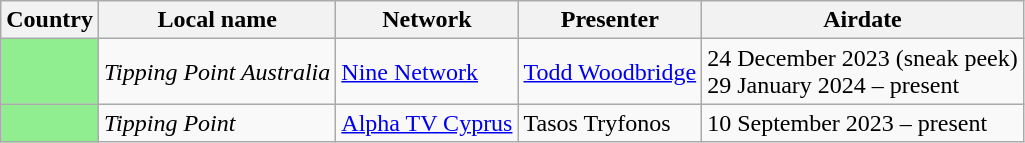<table class="wikitable">
<tr>
<th>Country</th>
<th>Local name</th>
<th>Network</th>
<th>Presenter</th>
<th>Airdate</th>
</tr>
<tr>
<td style="background:lightgreen;"></td>
<td><em>Tipping Point Australia</em></td>
<td><a href='#'>Nine Network</a></td>
<td><a href='#'>Todd Woodbridge</a></td>
<td>24 December 2023 (sneak peek)<br>29 January 2024 – present</td>
</tr>
<tr>
<td style="background:lightgreen;"></td>
<td><em>Tipping Point</em></td>
<td><a href='#'>Alpha TV Cyprus</a></td>
<td>Tasos Tryfonos</td>
<td>10 September 2023 – present</td>
</tr>
</table>
